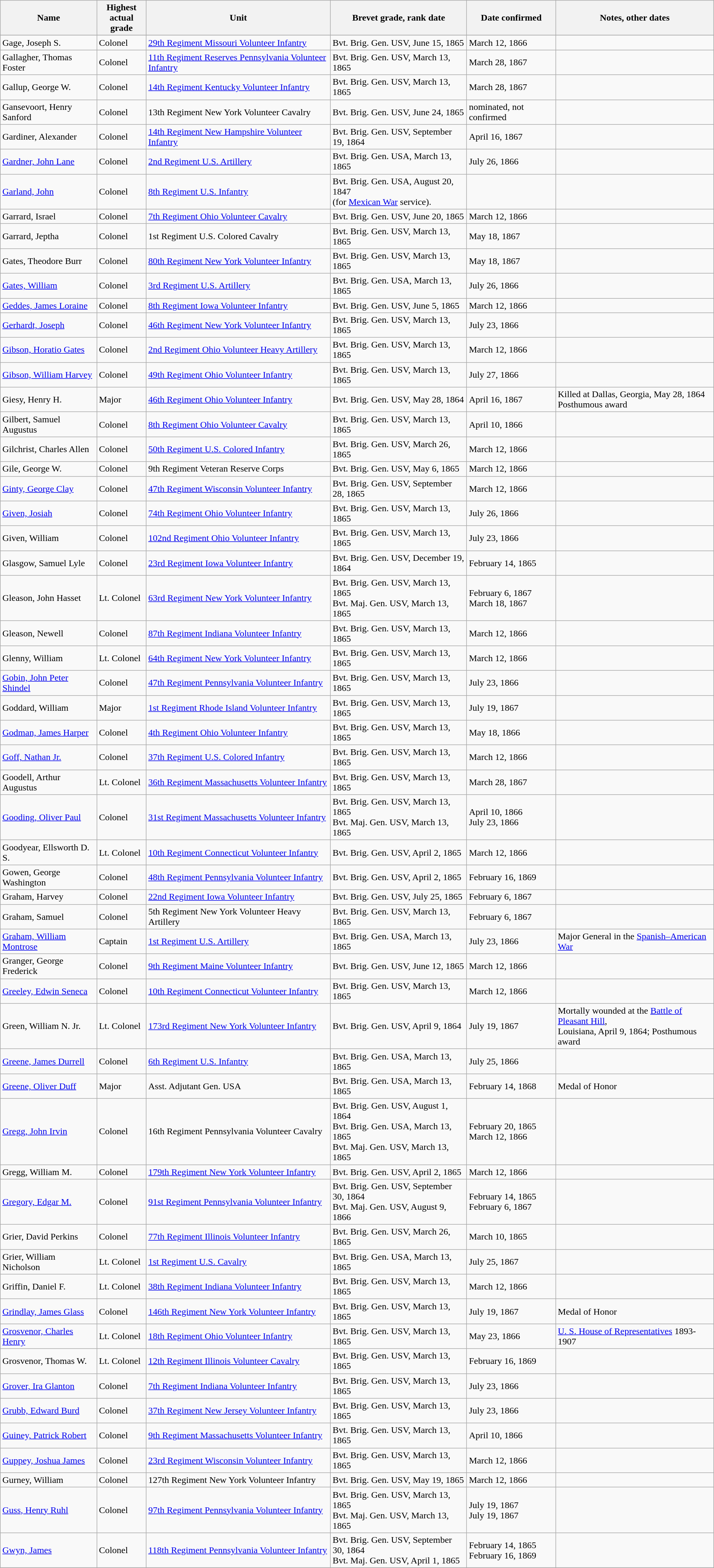<table class="wikitable sortable">
<tr>
<th class="unsortable">Name</th>
<th>Highest<br>actual grade</th>
<th>Unit</th>
<th>Brevet grade, rank date</th>
<th>Date confirmed</th>
<th class="unsortable">Notes, other dates</th>
</tr>
<tr>
</tr>
<tr>
<td>Gage, Joseph S.</td>
<td>Colonel</td>
<td><a href='#'>29th Regiment Missouri Volunteer Infantry</a></td>
<td>Bvt. Brig. Gen. USV, June 15, 1865</td>
<td>March 12, 1866</td>
<td></td>
</tr>
<tr>
<td>Gallagher, Thomas Foster</td>
<td>Colonel</td>
<td><a href='#'>11th Regiment Reserves Pennsylvania Volunteer Infantry</a></td>
<td>Bvt. Brig. Gen. USV, March 13, 1865</td>
<td>March 28, 1867</td>
<td></td>
</tr>
<tr>
<td>Gallup, George W.</td>
<td>Colonel</td>
<td><a href='#'>14th Regiment Kentucky Volunteer Infantry</a></td>
<td>Bvt. Brig. Gen. USV, March 13, 1865</td>
<td>March 28, 1867</td>
<td></td>
</tr>
<tr>
<td>Gansevoort, Henry Sanford</td>
<td>Colonel</td>
<td>13th Regiment New York Volunteer Cavalry</td>
<td>Bvt. Brig. Gen. USV, June 24, 1865</td>
<td>nominated, not confirmed</td>
<td></td>
</tr>
<tr>
<td>Gardiner, Alexander</td>
<td>Colonel</td>
<td><a href='#'>14th Regiment New Hampshire Volunteer Infantry</a></td>
<td>Bvt. Brig. Gen. USV, September 19, 1864</td>
<td>April 16, 1867</td>
<td></td>
</tr>
<tr>
<td><a href='#'>Gardner, John Lane</a></td>
<td>Colonel</td>
<td><a href='#'>2nd Regiment U.S. Artillery</a></td>
<td>Bvt. Brig. Gen. USA, March 13, 1865</td>
<td>July 26, 1866</td>
<td></td>
</tr>
<tr>
<td><a href='#'>Garland, John</a></td>
<td>Colonel</td>
<td><a href='#'>8th Regiment U.S. Infantry</a></td>
<td>Bvt. Brig. Gen. USA, August 20, 1847<br>(for <a href='#'>Mexican War</a> service).</td>
<td></td>
<td></td>
</tr>
<tr>
<td>Garrard, Israel</td>
<td>Colonel</td>
<td><a href='#'>7th Regiment Ohio Volunteer Cavalry</a></td>
<td>Bvt. Brig. Gen. USV, June 20, 1865</td>
<td>March 12, 1866</td>
<td></td>
</tr>
<tr>
<td>Garrard, Jeptha</td>
<td>Colonel</td>
<td>1st Regiment U.S. Colored Cavalry</td>
<td>Bvt. Brig. Gen. USV, March 13, 1865</td>
<td>May 18, 1867</td>
<td></td>
</tr>
<tr>
<td>Gates, Theodore Burr</td>
<td>Colonel</td>
<td><a href='#'>80th Regiment New York Volunteer Infantry</a></td>
<td>Bvt. Brig. Gen. USV, March 13, 1865</td>
<td>May 18, 1867</td>
<td></td>
</tr>
<tr>
<td><a href='#'>Gates, William</a></td>
<td>Colonel</td>
<td><a href='#'>3rd Regiment U.S. Artillery</a></td>
<td>Bvt. Brig. Gen. USA, March 13, 1865</td>
<td>July 26, 1866</td>
<td></td>
</tr>
<tr>
<td><a href='#'>Geddes, James Loraine</a></td>
<td>Colonel</td>
<td><a href='#'>8th Regiment Iowa Volunteer Infantry</a></td>
<td>Bvt. Brig. Gen. USV, June 5, 1865</td>
<td>March 12, 1866</td>
<td></td>
</tr>
<tr>
<td><a href='#'>Gerhardt, Joseph</a></td>
<td>Colonel</td>
<td><a href='#'>46th Regiment New York Volunteer Infantry</a></td>
<td>Bvt. Brig. Gen. USV, March 13, 1865</td>
<td>July 23, 1866</td>
<td></td>
</tr>
<tr>
<td><a href='#'>Gibson, Horatio Gates</a></td>
<td>Colonel</td>
<td><a href='#'>2nd Regiment Ohio Volunteer Heavy Artillery</a></td>
<td>Bvt. Brig. Gen. USV, March 13, 1865</td>
<td>March 12, 1866</td>
<td></td>
</tr>
<tr>
<td><a href='#'>Gibson, William Harvey</a></td>
<td>Colonel</td>
<td><a href='#'>49th Regiment Ohio Volunteer Infantry</a></td>
<td>Bvt. Brig. Gen. USV, March 13, 1865</td>
<td>July 27, 1866</td>
<td></td>
</tr>
<tr>
<td>Giesy, Henry H.</td>
<td>Major</td>
<td><a href='#'>46th Regiment Ohio Volunteer Infantry</a></td>
<td>Bvt. Brig. Gen. USV, May 28, 1864</td>
<td>April 16, 1867</td>
<td>Killed at Dallas, Georgia, May 28, 1864<br>Posthumous award</td>
</tr>
<tr>
<td>Gilbert, Samuel Augustus</td>
<td>Colonel</td>
<td><a href='#'>8th Regiment Ohio Volunteer Cavalry</a></td>
<td>Bvt. Brig. Gen. USV, March 13, 1865</td>
<td>April 10, 1866</td>
<td></td>
</tr>
<tr>
<td>Gilchrist, Charles Allen</td>
<td>Colonel</td>
<td><a href='#'>50th Regiment U.S. Colored Infantry</a></td>
<td>Bvt. Brig. Gen. USV, March 26, 1865</td>
<td>March 12, 1866</td>
<td></td>
</tr>
<tr>
<td>Gile, George W.</td>
<td>Colonel</td>
<td>9th Regiment Veteran Reserve Corps</td>
<td>Bvt. Brig. Gen. USV, May 6, 1865</td>
<td>March 12, 1866</td>
<td></td>
</tr>
<tr>
<td><a href='#'>Ginty, George Clay</a></td>
<td>Colonel</td>
<td><a href='#'>47th Regiment Wisconsin Volunteer Infantry</a></td>
<td>Bvt. Brig. Gen. USV, September 28, 1865</td>
<td>March 12, 1866</td>
<td></td>
</tr>
<tr>
<td><a href='#'>Given, Josiah</a></td>
<td>Colonel</td>
<td><a href='#'>74th Regiment Ohio Volunteer Infantry</a></td>
<td>Bvt. Brig. Gen. USV, March 13, 1865</td>
<td>July 26, 1866</td>
<td></td>
</tr>
<tr>
<td>Given, William</td>
<td>Colonel</td>
<td><a href='#'>102nd Regiment Ohio Volunteer Infantry</a></td>
<td>Bvt. Brig. Gen. USV, March 13, 1865</td>
<td>July 23, 1866</td>
<td></td>
</tr>
<tr>
<td>Glasgow, Samuel Lyle</td>
<td>Colonel</td>
<td><a href='#'>23rd Regiment Iowa Volunteer Infantry</a></td>
<td>Bvt. Brig. Gen. USV, December 19, 1864</td>
<td>February 14, 1865</td>
<td></td>
</tr>
<tr>
<td>Gleason, John Hasset</td>
<td>Lt. Colonel</td>
<td><a href='#'>63rd Regiment New York Volunteer Infantry</a></td>
<td>Bvt. Brig. Gen. USV, March 13, 1865<br>Bvt. Maj. Gen. USV, March 13, 1865</td>
<td>February 6, 1867<br>March 18, 1867</td>
<td></td>
</tr>
<tr>
<td>Gleason, Newell</td>
<td>Colonel</td>
<td><a href='#'>87th Regiment Indiana Volunteer Infantry</a></td>
<td>Bvt. Brig. Gen. USV, March 13, 1865</td>
<td>March 12, 1866</td>
<td></td>
</tr>
<tr>
<td>Glenny, William</td>
<td>Lt. Colonel</td>
<td><a href='#'>64th Regiment New York Volunteer Infantry</a></td>
<td>Bvt. Brig. Gen. USV, March 13, 1865</td>
<td>March 12, 1866</td>
<td></td>
</tr>
<tr>
<td><a href='#'>Gobin, John Peter Shindel</a></td>
<td>Colonel</td>
<td><a href='#'>47th Regiment Pennsylvania Volunteer Infantry</a></td>
<td>Bvt. Brig. Gen. USV, March 13, 1865</td>
<td>July 23, 1866</td>
<td></td>
</tr>
<tr>
<td>Goddard, William</td>
<td>Major</td>
<td><a href='#'>1st Regiment Rhode Island Volunteer Infantry</a></td>
<td>Bvt. Brig. Gen. USV, March 13, 1865</td>
<td>July 19, 1867</td>
<td></td>
</tr>
<tr>
<td><a href='#'>Godman, James Harper</a></td>
<td>Colonel</td>
<td><a href='#'>4th Regiment Ohio Volunteer Infantry</a></td>
<td>Bvt. Brig. Gen. USV, March 13, 1865</td>
<td>May 18, 1866</td>
<td></td>
</tr>
<tr>
<td><a href='#'>Goff, Nathan Jr.</a></td>
<td>Colonel</td>
<td><a href='#'>37th Regiment U.S. Colored Infantry</a></td>
<td>Bvt. Brig. Gen. USV, March 13, 1865</td>
<td>March 12, 1866</td>
<td></td>
</tr>
<tr>
<td>Goodell, Arthur Augustus</td>
<td>Lt. Colonel</td>
<td><a href='#'>36th Regiment Massachusetts Volunteer Infantry</a></td>
<td>Bvt. Brig. Gen. USV, March 13, 1865</td>
<td>March 28, 1867</td>
<td></td>
</tr>
<tr>
<td><a href='#'>Gooding, Oliver Paul</a></td>
<td>Colonel</td>
<td><a href='#'>31st Regiment Massachusetts Volunteer Infantry</a></td>
<td>Bvt. Brig. Gen. USV, March 13, 1865<br>Bvt. Maj. Gen. USV, March 13, 1865</td>
<td>April 10, 1866<br>July 23, 1866</td>
<td></td>
</tr>
<tr>
<td>Goodyear, Ellsworth D. S.</td>
<td>Lt. Colonel</td>
<td><a href='#'>10th Regiment Connecticut Volunteer Infantry</a></td>
<td>Bvt. Brig. Gen. USV, April 2, 1865</td>
<td>March 12, 1866</td>
<td></td>
</tr>
<tr>
<td>Gowen, George Washington</td>
<td>Colonel</td>
<td><a href='#'>48th Regiment Pennsylvania Volunteer Infantry</a></td>
<td>Bvt. Brig. Gen. USV, April 2, 1865</td>
<td>February 16, 1869</td>
<td></td>
</tr>
<tr>
<td>Graham, Harvey</td>
<td>Colonel</td>
<td><a href='#'>22nd Regiment Iowa Volunteer Infantry</a></td>
<td>Bvt. Brig. Gen. USV, July 25, 1865</td>
<td>February 6, 1867</td>
<td></td>
</tr>
<tr>
<td>Graham, Samuel</td>
<td>Colonel</td>
<td>5th Regiment New York Volunteer Heavy Artillery</td>
<td>Bvt. Brig. Gen. USV, March 13, 1865</td>
<td>February 6, 1867</td>
<td></td>
</tr>
<tr>
<td><a href='#'>Graham, William Montrose</a></td>
<td>Captain</td>
<td><a href='#'>1st Regiment U.S. Artillery</a></td>
<td>Bvt. Brig. Gen. USA, March 13, 1865</td>
<td>July 23, 1866</td>
<td>Major General in the <a href='#'>Spanish–American War</a></td>
</tr>
<tr>
<td>Granger, George Frederick</td>
<td>Colonel</td>
<td><a href='#'>9th Regiment Maine Volunteer Infantry</a></td>
<td>Bvt. Brig. Gen. USV, June 12, 1865</td>
<td>March 12, 1866</td>
<td></td>
</tr>
<tr>
<td><a href='#'>Greeley, Edwin Seneca</a></td>
<td>Colonel</td>
<td><a href='#'>10th Regiment Connecticut Volunteer Infantry</a></td>
<td>Bvt. Brig. Gen. USV, March 13, 1865</td>
<td>March 12, 1866</td>
<td></td>
</tr>
<tr>
<td>Green, William N. Jr.</td>
<td>Lt. Colonel</td>
<td><a href='#'>173rd Regiment New York Volunteer Infantry</a></td>
<td>Bvt. Brig. Gen. USV, April 9, 1864</td>
<td>July 19, 1867</td>
<td>Mortally wounded at the <a href='#'>Battle of Pleasant Hill</a>,<br>Louisiana, April 9, 1864; Posthumous award</td>
</tr>
<tr>
<td><a href='#'>Greene, James Durrell</a></td>
<td>Colonel</td>
<td><a href='#'>6th Regiment U.S. Infantry</a></td>
<td>Bvt. Brig. Gen. USA, March 13, 1865</td>
<td>July 25, 1866</td>
<td></td>
</tr>
<tr>
<td><a href='#'>Greene, Oliver Duff</a></td>
<td>Major</td>
<td>Asst. Adjutant Gen. USA</td>
<td>Bvt. Brig. Gen. USA, March 13, 1865</td>
<td>February 14, 1868</td>
<td>Medal of Honor</td>
</tr>
<tr>
<td><a href='#'>Gregg, John Irvin</a></td>
<td>Colonel</td>
<td>16th Regiment Pennsylvania Volunteer Cavalry</td>
<td>Bvt. Brig. Gen. USV, August 1, 1864<br>Bvt. Brig. Gen. USA, March 13, 1865<br>Bvt. Maj. Gen. USV, March 13, 1865</td>
<td>February 20, 1865<br>March 12, 1866</td>
<td></td>
</tr>
<tr>
<td>Gregg, William M.</td>
<td>Colonel</td>
<td><a href='#'>179th Regiment New York Volunteer Infantry</a></td>
<td>Bvt. Brig. Gen. USV, April 2, 1865</td>
<td>March 12, 1866</td>
<td></td>
</tr>
<tr>
<td><a href='#'>Gregory, Edgar M.</a></td>
<td>Colonel</td>
<td><a href='#'>91st Regiment Pennsylvania Volunteer Infantry</a></td>
<td>Bvt. Brig. Gen. USV, September 30, 1864<br>Bvt. Maj. Gen. USV, August 9, 1866</td>
<td>February 14, 1865<br>February 6, 1867</td>
<td></td>
</tr>
<tr>
<td>Grier, David Perkins</td>
<td>Colonel</td>
<td><a href='#'>77th Regiment Illinois Volunteer Infantry</a></td>
<td>Bvt. Brig. Gen. USV, March 26, 1865</td>
<td>March 10, 1865</td>
<td></td>
</tr>
<tr>
<td>Grier, William Nicholson</td>
<td>Lt. Colonel</td>
<td><a href='#'>1st Regiment U.S. Cavalry</a></td>
<td>Bvt. Brig. Gen. USA, March 13, 1865</td>
<td>July 25, 1867</td>
<td></td>
</tr>
<tr>
<td>Griffin, Daniel F.</td>
<td>Lt. Colonel</td>
<td><a href='#'>38th Regiment Indiana Volunteer Infantry</a></td>
<td>Bvt. Brig. Gen. USV, March 13, 1865</td>
<td>March 12, 1866</td>
<td></td>
</tr>
<tr>
<td><a href='#'>Grindlay, James Glass</a></td>
<td>Colonel</td>
<td><a href='#'>146th Regiment New York Volunteer Infantry</a></td>
<td>Bvt. Brig. Gen. USV, March 13, 1865</td>
<td>July 19, 1867</td>
<td>Medal of Honor</td>
</tr>
<tr>
<td><a href='#'>Grosvenor, Charles Henry</a></td>
<td>Lt. Colonel</td>
<td><a href='#'>18th Regiment Ohio Volunteer Infantry</a></td>
<td>Bvt. Brig. Gen. USV, March 13, 1865</td>
<td>May 23, 1866</td>
<td><a href='#'>U. S. House of Representatives</a> 1893-1907</td>
</tr>
<tr>
<td>Grosvenor, Thomas W.</td>
<td>Lt. Colonel</td>
<td><a href='#'>12th Regiment Illinois Volunteer Cavalry</a></td>
<td>Bvt. Brig. Gen. USV, March 13, 1865</td>
<td>February 16, 1869</td>
<td></td>
</tr>
<tr>
<td><a href='#'>Grover, Ira Glanton</a></td>
<td>Colonel</td>
<td><a href='#'>7th Regiment Indiana Volunteer Infantry</a></td>
<td>Bvt. Brig. Gen. USV, March 13, 1865</td>
<td>July 23, 1866</td>
<td></td>
</tr>
<tr>
<td><a href='#'>Grubb, Edward Burd</a></td>
<td>Colonel</td>
<td><a href='#'>37th Regiment New Jersey Volunteer Infantry</a></td>
<td>Bvt. Brig. Gen. USV, March 13, 1865</td>
<td>July 23, 1866</td>
<td></td>
</tr>
<tr>
<td><a href='#'>Guiney, Patrick Robert</a></td>
<td>Colonel</td>
<td><a href='#'>9th Regiment Massachusetts Volunteer Infantry</a></td>
<td>Bvt. Brig. Gen. USV, March 13, 1865</td>
<td>April 10, 1866</td>
<td></td>
</tr>
<tr>
<td><a href='#'>Guppey, Joshua James</a></td>
<td>Colonel</td>
<td><a href='#'>23rd Regiment Wisconsin Volunteer Infantry</a></td>
<td>Bvt. Brig. Gen. USV, March 13, 1865</td>
<td>March 12, 1866</td>
<td></td>
</tr>
<tr>
<td>Gurney, William</td>
<td>Colonel</td>
<td>127th Regiment New York Volunteer Infantry</td>
<td>Bvt. Brig. Gen. USV, May 19, 1865</td>
<td>March 12, 1866</td>
<td></td>
</tr>
<tr>
<td><a href='#'>Guss, Henry Ruhl</a></td>
<td>Colonel</td>
<td><a href='#'>97th Regiment Pennsylvania Volunteer Infantry</a></td>
<td>Bvt. Brig. Gen. USV, March 13, 1865<br>Bvt. Maj. Gen. USV, March 13, 1865</td>
<td>July 19, 1867<br>July 19, 1867</td>
<td></td>
</tr>
<tr>
<td><a href='#'>Gwyn, James</a></td>
<td>Colonel</td>
<td><a href='#'>118th Regiment Pennsylvania Volunteer Infantry</a></td>
<td>Bvt. Brig. Gen. USV, September 30, 1864<br>Bvt. Maj. Gen. USV, April 1, 1865</td>
<td>February 14, 1865<br>February 16, 1869</td>
<td></td>
</tr>
<tr>
</tr>
</table>
